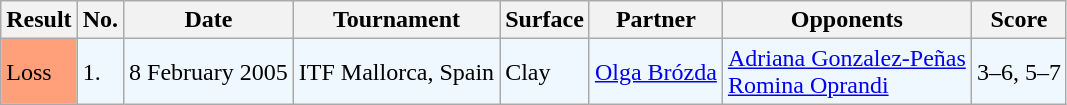<table class="wikitable">
<tr>
<th>Result</th>
<th>No.</th>
<th>Date</th>
<th>Tournament</th>
<th>Surface</th>
<th>Partner</th>
<th>Opponents</th>
<th>Score</th>
</tr>
<tr bgcolor="#f0f8ff">
<td style="background:#ffa07a;">Loss</td>
<td>1.</td>
<td>8 February 2005</td>
<td>ITF Mallorca, Spain</td>
<td>Clay</td>
<td> <a href='#'>Olga Brózda</a></td>
<td> <a href='#'>Adriana Gonzalez-Peñas</a> <br>  <a href='#'>Romina Oprandi</a></td>
<td>3–6, 5–7</td>
</tr>
</table>
